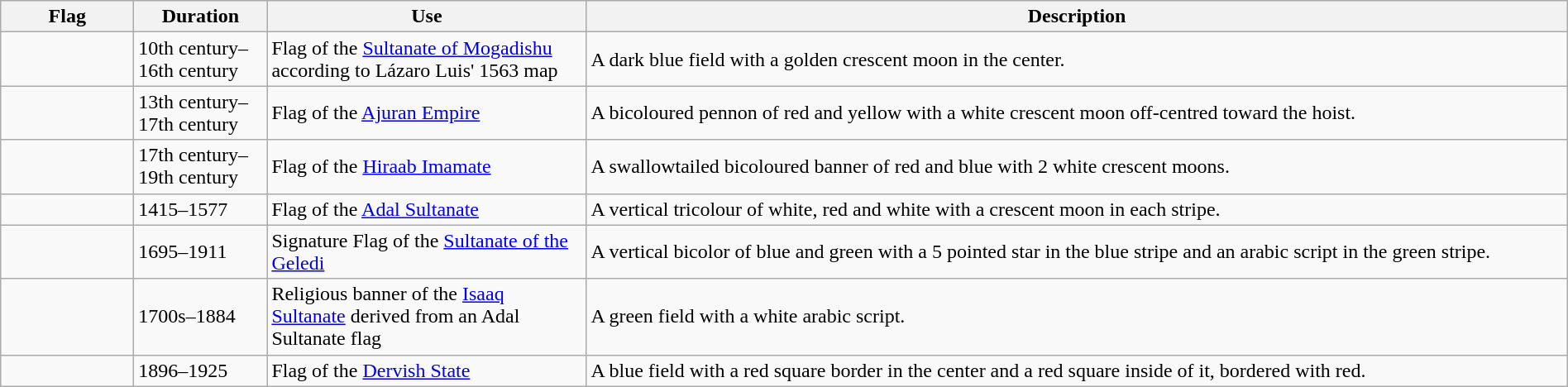<table class="wikitable" width="100%">
<tr>
<th style="width:100px;">Flag</th>
<th style="width:100px;">Duration</th>
<th style="width:250px;">Use</th>
<th style="min-width:250px">Description</th>
</tr>
<tr>
<td></td>
<td>10th century–16th century</td>
<td>Flag of the <a href='#'>Sultanate of Mogadishu</a> according to Lázaro Luis' 1563 map</td>
<td>A dark blue field with a golden crescent moon in the center.</td>
</tr>
<tr>
<td></td>
<td>13th century–17th century</td>
<td>Flag of the <a href='#'>Ajuran Empire</a></td>
<td>A bicoloured pennon of red and yellow with a white crescent moon off-centred toward the hoist.</td>
</tr>
<tr>
<td></td>
<td>17th century–19th century</td>
<td>Flag of the <a href='#'>Hiraab Imamate</a></td>
<td>A swallowtailed bicoloured banner of red and blue with 2 white crescent moons.</td>
</tr>
<tr>
<td></td>
<td>1415–1577</td>
<td>Flag of the <a href='#'>Adal Sultanate</a></td>
<td>A vertical tricolour of white, red and white with a crescent moon in each stripe.</td>
</tr>
<tr>
<td></td>
<td>1695–1911</td>
<td>Signature Flag of the <a href='#'>Sultanate of the Geledi</a></td>
<td>A vertical bicolor of blue and green with a 5 pointed star in the blue stripe and an arabic script in the green stripe.</td>
</tr>
<tr>
<td></td>
<td>1700s–1884</td>
<td>Religious banner of the <a href='#'>Isaaq Sultanate</a> derived from an Adal Sultanate flag</td>
<td>A green field with a white arabic script.</td>
</tr>
<tr>
<td></td>
<td>1896–1925</td>
<td>Flag of the <a href='#'>Dervish State</a></td>
<td>A blue field with a red square border in the center and a red square inside of it, bordered with red.</td>
</tr>
</table>
